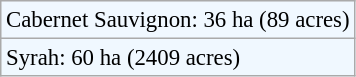<table class="wikitable" style="background:#F0F8FF; font-size:95%;">
<tr>
<td>Cabernet Sauvignon: 36 ha (89 acres)</td>
</tr>
<tr>
<td>Syrah: 60 ha (2409 acres)</td>
</tr>
</table>
